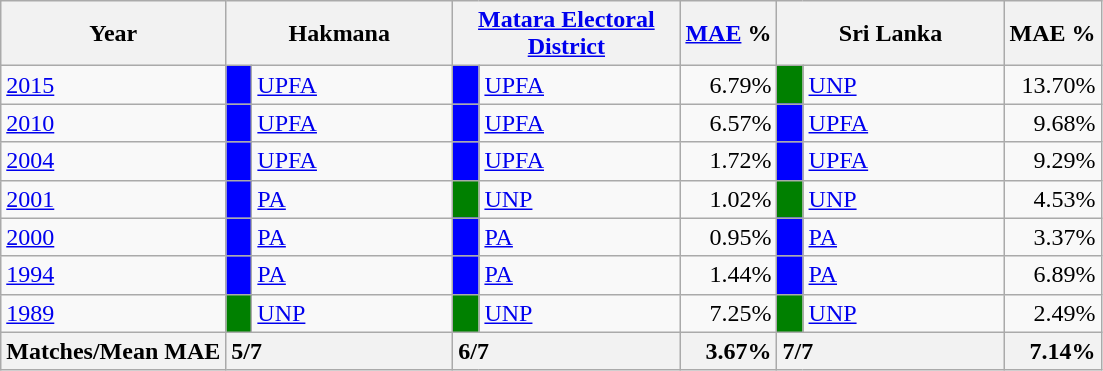<table class="wikitable">
<tr>
<th>Year</th>
<th colspan="2" width="144px">Hakmana</th>
<th colspan="2" width="144px"><a href='#'>Matara Electoral District</a></th>
<th><a href='#'>MAE</a> %</th>
<th colspan="2" width="144px">Sri Lanka</th>
<th>MAE %</th>
</tr>
<tr>
<td><a href='#'>2015</a></td>
<td style="background-color:blue;" width="10px"></td>
<td style="text-align:left;"><a href='#'>UPFA</a></td>
<td style="background-color:blue;" width="10px"></td>
<td style="text-align:left;"><a href='#'>UPFA</a></td>
<td style="text-align:right;">6.79%</td>
<td style="background-color:green;" width="10px"></td>
<td style="text-align:left;"><a href='#'>UNP</a></td>
<td style="text-align:right;">13.70%</td>
</tr>
<tr>
<td><a href='#'>2010</a></td>
<td style="background-color:blue;" width="10px"></td>
<td style="text-align:left;"><a href='#'>UPFA</a></td>
<td style="background-color:blue;" width="10px"></td>
<td style="text-align:left;"><a href='#'>UPFA</a></td>
<td style="text-align:right;">6.57%</td>
<td style="background-color:blue;" width="10px"></td>
<td style="text-align:left;"><a href='#'>UPFA</a></td>
<td style="text-align:right;">9.68%</td>
</tr>
<tr>
<td><a href='#'>2004</a></td>
<td style="background-color:blue;" width="10px"></td>
<td style="text-align:left;"><a href='#'>UPFA</a></td>
<td style="background-color:blue;" width="10px"></td>
<td style="text-align:left;"><a href='#'>UPFA</a></td>
<td style="text-align:right;">1.72%</td>
<td style="background-color:blue;" width="10px"></td>
<td style="text-align:left;"><a href='#'>UPFA</a></td>
<td style="text-align:right;">9.29%</td>
</tr>
<tr>
<td><a href='#'>2001</a></td>
<td style="background-color:blue;" width="10px"></td>
<td style="text-align:left;"><a href='#'>PA</a></td>
<td style="background-color:green;" width="10px"></td>
<td style="text-align:left;"><a href='#'>UNP</a></td>
<td style="text-align:right;">1.02%</td>
<td style="background-color:green;" width="10px"></td>
<td style="text-align:left;"><a href='#'>UNP</a></td>
<td style="text-align:right;">4.53%</td>
</tr>
<tr>
<td><a href='#'>2000</a></td>
<td style="background-color:blue;" width="10px"></td>
<td style="text-align:left;"><a href='#'>PA</a></td>
<td style="background-color:blue;" width="10px"></td>
<td style="text-align:left;"><a href='#'>PA</a></td>
<td style="text-align:right;">0.95%</td>
<td style="background-color:blue;" width="10px"></td>
<td style="text-align:left;"><a href='#'>PA</a></td>
<td style="text-align:right;">3.37%</td>
</tr>
<tr>
<td><a href='#'>1994</a></td>
<td style="background-color:blue;" width="10px"></td>
<td style="text-align:left;"><a href='#'>PA</a></td>
<td style="background-color:blue;" width="10px"></td>
<td style="text-align:left;"><a href='#'>PA</a></td>
<td style="text-align:right;">1.44%</td>
<td style="background-color:blue;" width="10px"></td>
<td style="text-align:left;"><a href='#'>PA</a></td>
<td style="text-align:right;">6.89%</td>
</tr>
<tr>
<td><a href='#'>1989</a></td>
<td style="background-color:green;" width="10px"></td>
<td style="text-align:left;"><a href='#'>UNP</a></td>
<td style="background-color:green;" width="10px"></td>
<td style="text-align:left;"><a href='#'>UNP</a></td>
<td style="text-align:right;">7.25%</td>
<td style="background-color:green;" width="10px"></td>
<td style="text-align:left;"><a href='#'>UNP</a></td>
<td style="text-align:right;">2.49%</td>
</tr>
<tr>
<th>Matches/Mean MAE</th>
<th style="text-align:left;"colspan="2" width="144px">5/7</th>
<th style="text-align:left;"colspan="2" width="144px">6/7</th>
<th style="text-align:right;">3.67%</th>
<th style="text-align:left;"colspan="2" width="144px">7/7</th>
<th style="text-align:right;">7.14%</th>
</tr>
</table>
